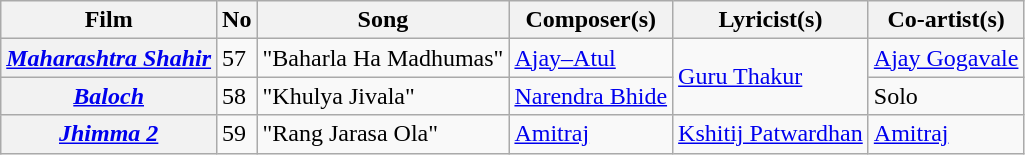<table class="wikitable">
<tr>
<th>Film</th>
<th>No</th>
<th>Song</th>
<th>Composer(s)</th>
<th>Lyricist(s)</th>
<th>Co-artist(s)</th>
</tr>
<tr>
<th><em><a href='#'>Maharashtra Shahir</a></em></th>
<td>57</td>
<td>"Baharla Ha Madhumas"</td>
<td><a href='#'>Ajay–Atul</a></td>
<td rowspan="2"><a href='#'>Guru Thakur</a></td>
<td><a href='#'>Ajay Gogavale</a></td>
</tr>
<tr>
<th><em><a href='#'>Baloch</a></em></th>
<td>58</td>
<td>"Khulya Jivala"</td>
<td><a href='#'>Narendra Bhide</a></td>
<td>Solo</td>
</tr>
<tr>
<th><em><a href='#'>Jhimma 2</a></em></th>
<td>59</td>
<td>"Rang Jarasa Ola"</td>
<td><a href='#'>Amitraj</a></td>
<td><a href='#'>Kshitij Patwardhan</a></td>
<td><a href='#'>Amitraj</a></td>
</tr>
</table>
